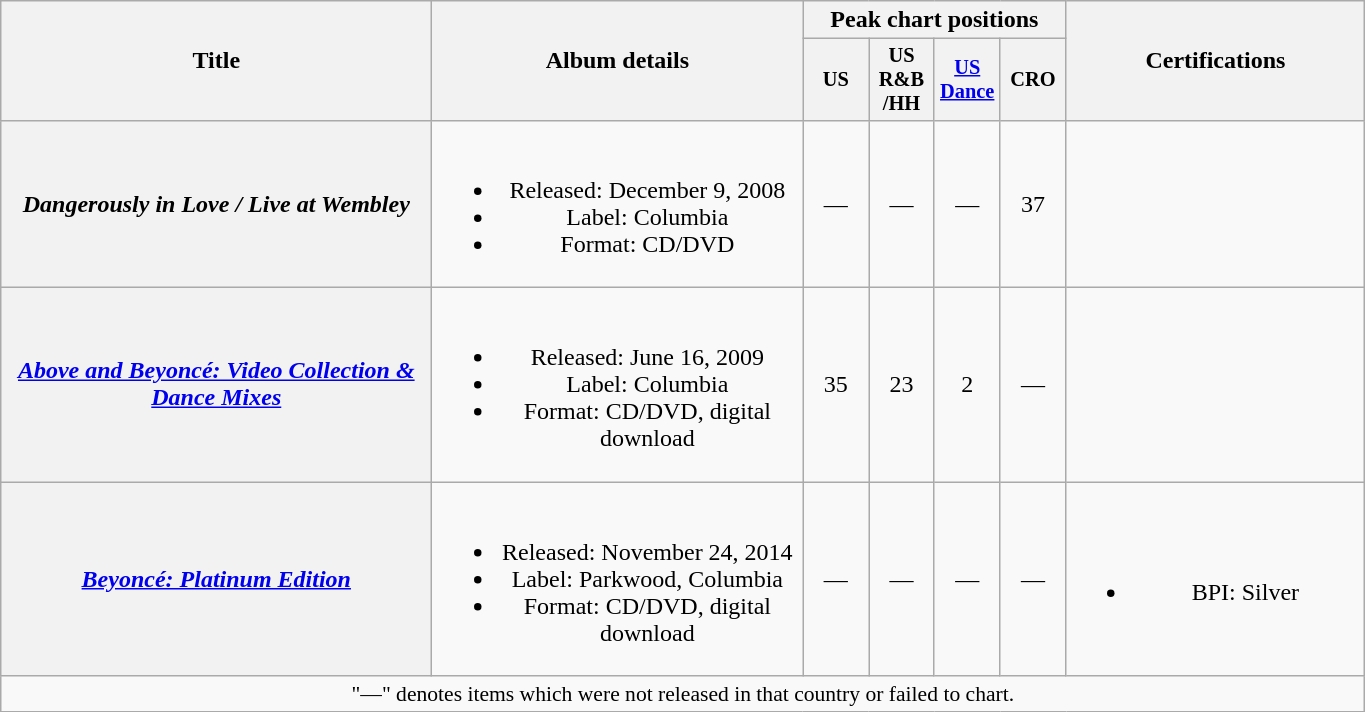<table class="wikitable plainrowheaders" style="text-align:center;" border="1">
<tr>
<th scope="col" rowspan="2" style="width:17.5em;">Title</th>
<th scope="col" rowspan="2" style="width:15em;">Album details</th>
<th scope="col" colspan="4">Peak chart positions</th>
<th scope="col" rowspan="2" rowspan="2" style="width:12em;">Certifications</th>
</tr>
<tr>
<th scope="col" style="width:2.75em;font-size:85%;">US<br></th>
<th scope="col" style="width:2.75em;font-size:85%;">US<br>R&B<br>/HH<br></th>
<th scope="col" style="width:2.75em;font-size:85%;"><a href='#'>US<br>Dance</a><br></th>
<th scope="col" style="width:2.75em;font-size:85%;">CRO<br></th>
</tr>
<tr>
<th scope="row"><em>Dangerously in Love / Live at Wembley</em></th>
<td><br><ul><li>Released: December 9, 2008 </li><li>Label: Columbia</li><li>Format: CD/DVD</li></ul></td>
<td>—</td>
<td>—</td>
<td>—</td>
<td>37</td>
<td></td>
</tr>
<tr>
<th scope="row"><em><a href='#'>Above and Beyoncé: Video Collection & Dance Mixes</a></em></th>
<td><br><ul><li>Released: June 16, 2009 </li><li>Label: Columbia</li><li>Format: CD/DVD, digital download</li></ul></td>
<td>35</td>
<td>23</td>
<td>2</td>
<td>—</td>
<td></td>
</tr>
<tr>
<th scope="row"><em><a href='#'>Beyoncé: Platinum Edition</a></em></th>
<td><br><ul><li>Released: November 24, 2014</li><li>Label: Parkwood, Columbia</li><li>Format: CD/DVD, digital download</li></ul></td>
<td>—</td>
<td>—</td>
<td>—</td>
<td>—</td>
<td><br><ul><li>BPI: Silver</li></ul></td>
</tr>
<tr>
<td colspan="8" align="center" style="font-size:90%;">"—" denotes items which were not released in that country or failed to chart.</td>
</tr>
</table>
